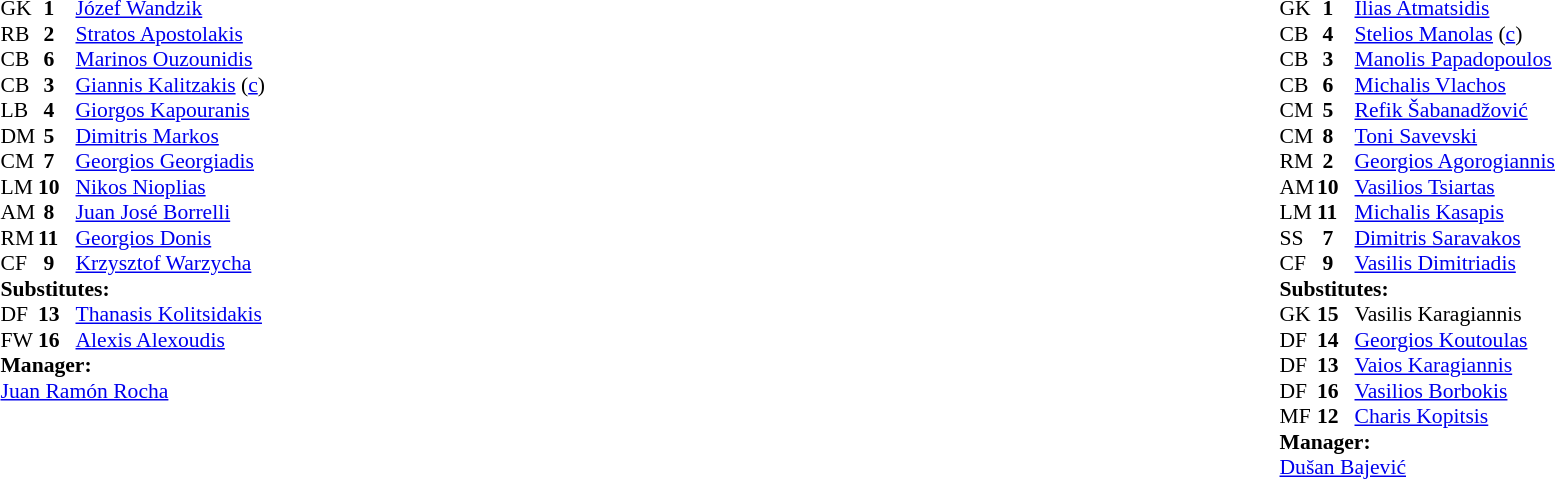<table width="100%">
<tr>
<td valign="top" width="50%"><br><table style="font-size: 90%" cellspacing="0" cellpadding="0">
<tr>
<th width="25"></th>
<th width="25"></th>
</tr>
<tr>
<td>GK</td>
<td><strong> 1</strong></td>
<td> <a href='#'>Józef Wandzik</a></td>
</tr>
<tr>
<td>RB</td>
<td><strong> 2</strong></td>
<td> <a href='#'>Stratos Apostolakis</a></td>
</tr>
<tr>
<td>CB</td>
<td><strong> 6</strong></td>
<td> <a href='#'>Marinos Ouzounidis</a></td>
<td> </td>
</tr>
<tr>
<td>CB</td>
<td><strong> 3</strong></td>
<td> <a href='#'>Giannis Kalitzakis</a> (<a href='#'>c</a>)</td>
</tr>
<tr>
<td>LB</td>
<td><strong> 4</strong></td>
<td> <a href='#'>Giorgos Kapouranis</a></td>
</tr>
<tr>
<td>DM</td>
<td><strong> 5</strong></td>
<td> <a href='#'>Dimitris Markos</a></td>
</tr>
<tr>
<td>CM</td>
<td><strong> 7</strong></td>
<td> <a href='#'>Georgios Georgiadis</a></td>
</tr>
<tr>
<td>LM</td>
<td><strong>10</strong></td>
<td> <a href='#'>Nikos Nioplias</a></td>
</tr>
<tr>
<td>AM</td>
<td><strong> 8</strong></td>
<td> <a href='#'>Juan José Borrelli</a></td>
</tr>
<tr>
<td>RM</td>
<td><strong>11</strong></td>
<td> <a href='#'>Georgios Donis</a></td>
<td> </td>
</tr>
<tr>
<td>CF</td>
<td><strong> 9</strong></td>
<td> <a href='#'>Krzysztof Warzycha</a></td>
</tr>
<tr>
<td colspan=4><strong>Substitutes:</strong></td>
</tr>
<tr>
<td>DF</td>
<td><strong>13</strong></td>
<td> <a href='#'>Thanasis Kolitsidakis</a></td>
<td> </td>
</tr>
<tr>
<td>FW</td>
<td><strong>16</strong></td>
<td> <a href='#'>Alexis Alexoudis</a></td>
<td> </td>
</tr>
<tr>
<td colspan=4><strong>Manager:</strong></td>
</tr>
<tr>
<td colspan="4"> <a href='#'>Juan Ramón Rocha</a></td>
</tr>
</table>
</td>
<td valign="top" width="50%"><br><table style="font-size: 90%" cellspacing="0" cellpadding="0" align="center">
<tr>
<th width="25"></th>
<th width="25"></th>
</tr>
<tr>
<td>GK</td>
<td><strong> 1</strong></td>
<td> <a href='#'>Ilias Atmatsidis</a></td>
</tr>
<tr>
<td>CB</td>
<td><strong> 4</strong></td>
<td> <a href='#'>Stelios Manolas</a> (<a href='#'>c</a>)</td>
<td></td>
</tr>
<tr>
<td>CB</td>
<td><strong> 3</strong></td>
<td> <a href='#'>Manolis Papadopoulos</a></td>
</tr>
<tr>
<td>CB</td>
<td><strong> 6</strong></td>
<td> <a href='#'>Michalis Vlachos</a></td>
<td></td>
</tr>
<tr>
<td>CM</td>
<td><strong> 5</strong></td>
<td> <a href='#'>Refik Šabanadžović</a></td>
<td></td>
<td></td>
</tr>
<tr>
<td>CM</td>
<td><strong> 8</strong></td>
<td> <a href='#'>Toni Savevski</a></td>
</tr>
<tr>
<td>RM</td>
<td><strong> 2</strong></td>
<td> <a href='#'>Georgios Agorogiannis</a></td>
<td></td>
<td></td>
</tr>
<tr>
<td>AM</td>
<td><strong>10</strong></td>
<td> <a href='#'>Vasilios Tsiartas</a></td>
</tr>
<tr>
<td>LM</td>
<td><strong>11</strong></td>
<td> <a href='#'>Michalis Kasapis</a></td>
</tr>
<tr>
<td>SS</td>
<td><strong> 7</strong></td>
<td> <a href='#'>Dimitris Saravakos</a></td>
</tr>
<tr>
<td>CF</td>
<td><strong> 9</strong></td>
<td> <a href='#'>Vasilis Dimitriadis</a></td>
</tr>
<tr>
<td colspan=4><strong>Substitutes:</strong></td>
</tr>
<tr>
<td>GK</td>
<td><strong>15</strong></td>
<td> Vasilis Karagiannis</td>
</tr>
<tr>
<td>DF</td>
<td><strong>14</strong></td>
<td> <a href='#'>Georgios Koutoulas</a></td>
</tr>
<tr>
<td>DF</td>
<td><strong>13</strong></td>
<td> <a href='#'>Vaios Karagiannis</a></td>
</tr>
<tr>
<td>DF</td>
<td><strong>16</strong></td>
<td> <a href='#'>Vasilios Borbokis</a></td>
<td></td>
<td></td>
</tr>
<tr>
<td>MF</td>
<td><strong>12</strong></td>
<td> <a href='#'>Charis Kopitsis</a></td>
<td></td>
<td></td>
</tr>
<tr>
<td colspan=4><strong>Manager:</strong></td>
</tr>
<tr>
<td colspan="4"> <a href='#'>Dušan Bajević</a></td>
</tr>
</table>
</td>
</tr>
</table>
